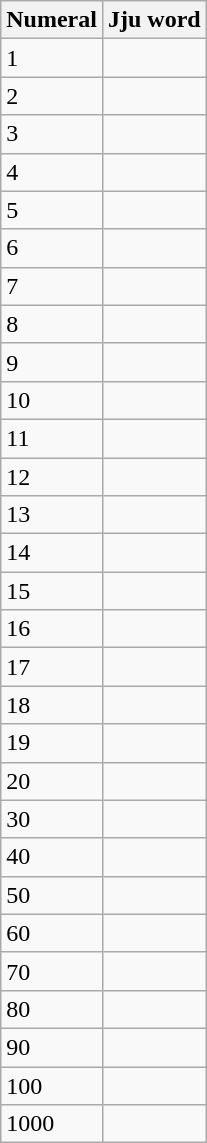<table class="wikitable">
<tr>
<th>Numeral</th>
<th>Jju word</th>
</tr>
<tr>
<td>1</td>
<td></td>
</tr>
<tr>
<td>2</td>
<td></td>
</tr>
<tr>
<td>3</td>
<td></td>
</tr>
<tr>
<td>4</td>
<td></td>
</tr>
<tr>
<td>5</td>
<td></td>
</tr>
<tr>
<td>6</td>
<td></td>
</tr>
<tr>
<td>7</td>
<td></td>
</tr>
<tr>
<td>8</td>
<td></td>
</tr>
<tr>
<td>9</td>
<td></td>
</tr>
<tr>
<td>10</td>
<td></td>
</tr>
<tr>
<td>11</td>
<td></td>
</tr>
<tr>
<td>12</td>
<td></td>
</tr>
<tr>
<td>13</td>
<td></td>
</tr>
<tr>
<td>14</td>
<td></td>
</tr>
<tr>
<td>15</td>
<td></td>
</tr>
<tr>
<td>16</td>
<td></td>
</tr>
<tr>
<td>17</td>
<td></td>
</tr>
<tr>
<td>18</td>
<td></td>
</tr>
<tr>
<td>19</td>
<td></td>
</tr>
<tr>
<td>20</td>
<td></td>
</tr>
<tr>
<td>30</td>
<td></td>
</tr>
<tr>
<td>40</td>
<td></td>
</tr>
<tr>
<td>50</td>
<td></td>
</tr>
<tr>
<td>60</td>
<td></td>
</tr>
<tr>
<td>70</td>
<td></td>
</tr>
<tr>
<td>80</td>
<td></td>
</tr>
<tr>
<td>90</td>
<td></td>
</tr>
<tr>
<td>100</td>
<td></td>
</tr>
<tr>
<td>1000</td>
<td></td>
</tr>
</table>
